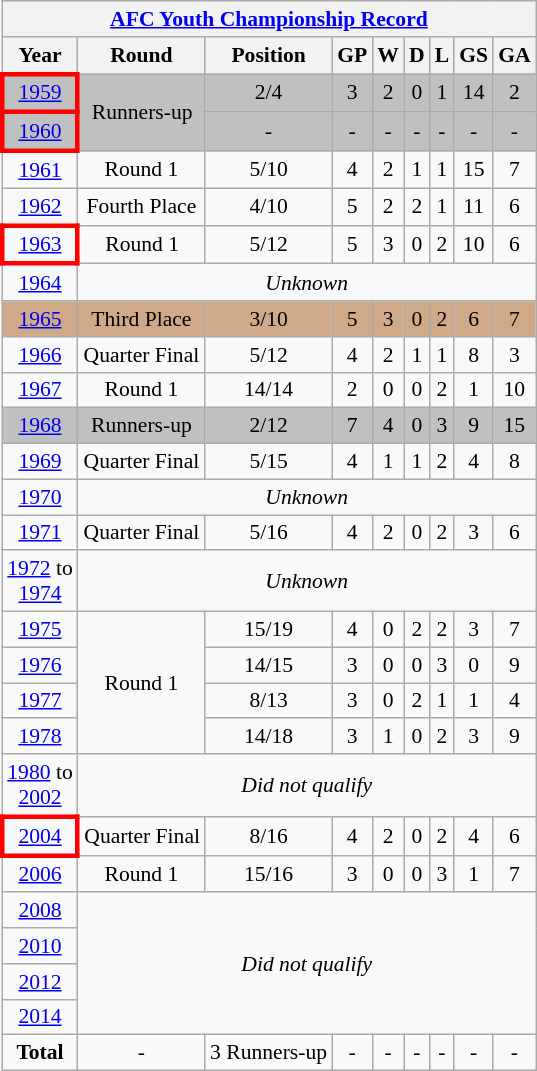<table class="wikitable" style="text-align: center;font-size:90%;">
<tr>
<th colspan=9><a href='#'>AFC Youth Championship Record</a></th>
</tr>
<tr>
<th>Year</th>
<th>Round</th>
<th>Position</th>
<th>GP</th>
<th>W</th>
<th>D</th>
<th>L</th>
<th>GS</th>
<th>GA</th>
</tr>
<tr bgcolor=silver>
<td style="border: 3px solid red"> <a href='#'>1959</a></td>
<td rowspan="2">Runners-up</td>
<td>2/4</td>
<td>3</td>
<td>2</td>
<td>0</td>
<td>1</td>
<td>14</td>
<td>2</td>
</tr>
<tr bgcolor=silver>
<td style="border: 3px solid red"> <a href='#'>1960</a></td>
<td>-</td>
<td>-</td>
<td>-</td>
<td>-</td>
<td>-</td>
<td>-</td>
<td>-</td>
</tr>
<tr>
<td> <a href='#'>1961</a></td>
<td>Round 1</td>
<td>5/10</td>
<td>4</td>
<td>2</td>
<td>1</td>
<td>1</td>
<td>15</td>
<td>7</td>
</tr>
<tr>
<td> <a href='#'>1962</a></td>
<td>Fourth Place</td>
<td>4/10</td>
<td>5</td>
<td>2</td>
<td>2</td>
<td>1</td>
<td>11</td>
<td>6</td>
</tr>
<tr>
<td style="border: 3px solid red"> <a href='#'>1963</a></td>
<td>Round 1</td>
<td>5/12</td>
<td>5</td>
<td>3</td>
<td>0</td>
<td>2</td>
<td>10</td>
<td>6</td>
</tr>
<tr>
<td> <a href='#'>1964</a></td>
<td colspan="8"><em>Unknown</em></td>
</tr>
<tr bgcolor=#CFAA88>
<td> <a href='#'>1965</a></td>
<td>Third Place</td>
<td>3/10</td>
<td>5</td>
<td>3</td>
<td>0</td>
<td>2</td>
<td>6</td>
<td>7</td>
</tr>
<tr>
<td> <a href='#'>1966</a></td>
<td>Quarter Final</td>
<td>5/12</td>
<td>4</td>
<td>2</td>
<td>1</td>
<td>1</td>
<td>8</td>
<td>3</td>
</tr>
<tr>
<td> <a href='#'>1967</a></td>
<td>Round 1</td>
<td>14/14</td>
<td>2</td>
<td>0</td>
<td>0</td>
<td>2</td>
<td>1</td>
<td>10</td>
</tr>
<tr bgcolor=silver>
<td> <a href='#'>1968</a></td>
<td>Runners-up</td>
<td>2/12</td>
<td>7</td>
<td>4</td>
<td>0</td>
<td>3</td>
<td>9</td>
<td>15</td>
</tr>
<tr>
<td> <a href='#'>1969</a></td>
<td>Quarter Final</td>
<td>5/15</td>
<td>4</td>
<td>1</td>
<td>1</td>
<td>2</td>
<td>4</td>
<td>8</td>
</tr>
<tr>
<td> <a href='#'>1970</a></td>
<td colspan="8"><em>Unknown</em></td>
</tr>
<tr>
<td> <a href='#'>1971</a></td>
<td>Quarter Final</td>
<td>5/16</td>
<td>4</td>
<td>2</td>
<td>0</td>
<td>2</td>
<td>3</td>
<td>6</td>
</tr>
<tr>
<td> <a href='#'>1972</a> to <br> <a href='#'>1974</a></td>
<td colspan="8"><em>Unknown</em></td>
</tr>
<tr>
<td> <a href='#'>1975</a></td>
<td rowspan="4">Round 1</td>
<td>15/19</td>
<td>4</td>
<td>0</td>
<td>2</td>
<td>2</td>
<td>3</td>
<td>7</td>
</tr>
<tr>
<td> <a href='#'>1976</a></td>
<td>14/15</td>
<td>3</td>
<td>0</td>
<td>0</td>
<td>3</td>
<td>0</td>
<td>9</td>
</tr>
<tr>
<td> <a href='#'>1977</a></td>
<td>8/13</td>
<td>3</td>
<td>0</td>
<td>2</td>
<td>1</td>
<td>1</td>
<td>4</td>
</tr>
<tr>
<td> <a href='#'>1978</a></td>
<td>14/18</td>
<td>3</td>
<td>1</td>
<td>0</td>
<td>2</td>
<td>3</td>
<td>9</td>
</tr>
<tr>
<td> <a href='#'>1980</a> to <br> <a href='#'>2002</a></td>
<td colspan="8"><em>Did not qualify</em></td>
</tr>
<tr>
<td style="border: 3px solid red"> <a href='#'>2004</a></td>
<td>Quarter Final</td>
<td>8/16</td>
<td>4</td>
<td>2</td>
<td>0</td>
<td>2</td>
<td>4</td>
<td>6</td>
</tr>
<tr>
<td> <a href='#'>2006</a></td>
<td>Round 1</td>
<td>15/16</td>
<td>3</td>
<td>0</td>
<td>0</td>
<td>3</td>
<td>1</td>
<td>7</td>
</tr>
<tr>
<td> <a href='#'>2008</a></td>
<td rowspan="4" colspan="8"><em>Did not qualify</em></td>
</tr>
<tr>
<td> <a href='#'>2010</a></td>
</tr>
<tr>
<td> <a href='#'>2012</a></td>
</tr>
<tr>
<td> <a href='#'>2014</a></td>
</tr>
<tr>
<td><strong>Total</strong></td>
<td>-</td>
<td>3 Runners-up</td>
<td>-</td>
<td>-</td>
<td>-</td>
<td>-</td>
<td>-</td>
<td>-</td>
</tr>
</table>
